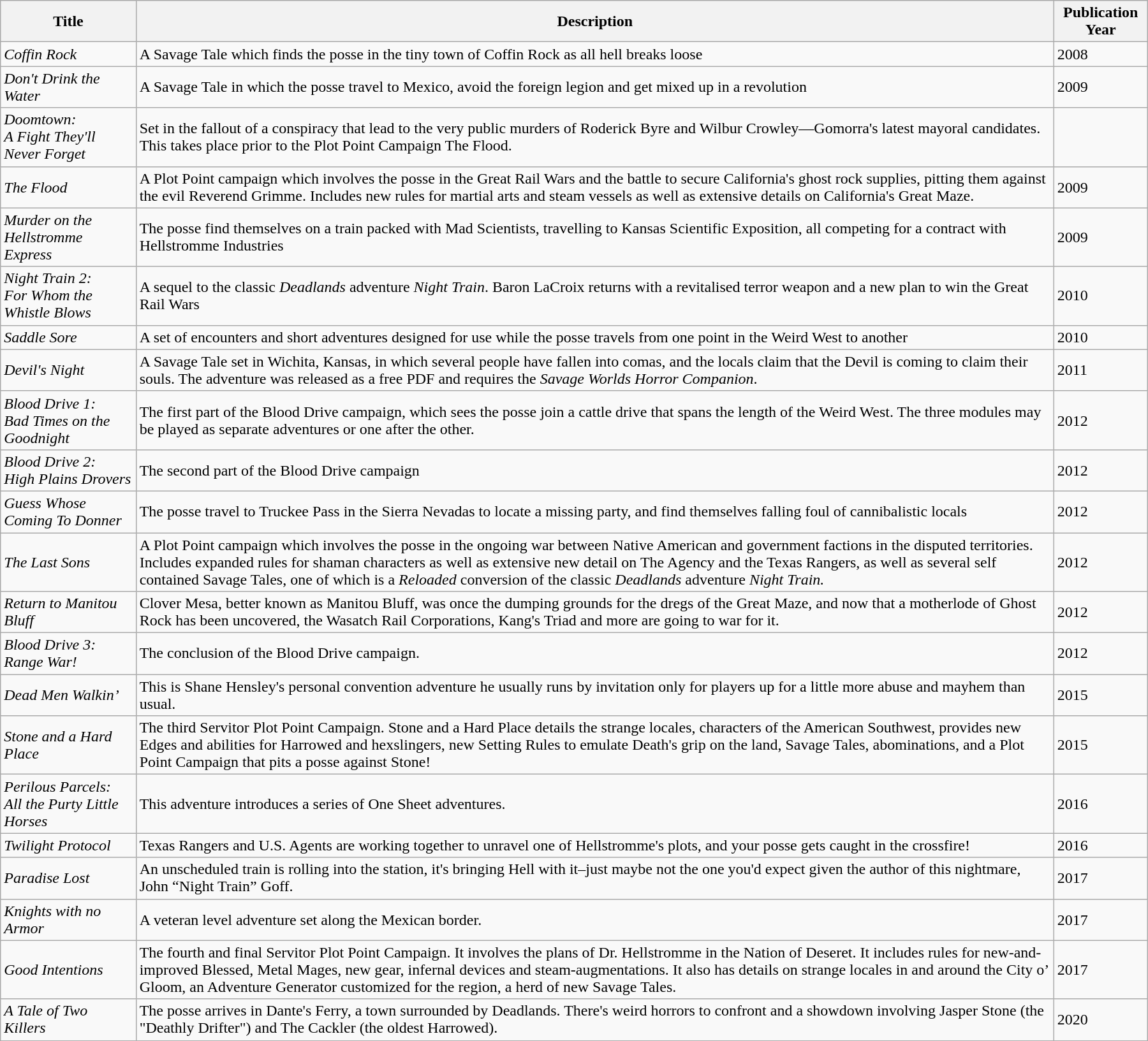<table class="wikitable" style="width: 1200px">
<tr>
<th>Title</th>
<th>Description</th>
<th>Publication Year</th>
</tr>
<tr>
<td><em>Coffin Rock</em></td>
<td>A Savage Tale which finds the posse in the tiny town of Coffin Rock as all hell breaks loose</td>
<td>2008</td>
</tr>
<tr>
<td><em>Don't Drink the Water</em></td>
<td>A Savage Tale in which the posse travel to Mexico, avoid the foreign legion and get mixed up in a revolution</td>
<td>2009</td>
</tr>
<tr>
<td><em>Doomtown:<br>A Fight They'll Never Forget</em></td>
<td>Set in the fallout of a conspiracy that lead to the very public murders of Roderick Byre and Wilbur Crowley—Gomorra's latest mayoral candidates. This takes place prior to the Plot Point Campaign The Flood.</td>
<td></td>
</tr>
<tr>
<td><em>The Flood</em></td>
<td>A Plot Point campaign which involves the posse in the Great Rail Wars and the battle to secure California's ghost rock supplies, pitting them against the evil Reverend Grimme. Includes new rules for martial arts and steam vessels as well as extensive details on California's Great Maze.</td>
<td>2009</td>
</tr>
<tr>
<td><em>Murder on the Hellstromme Express</em></td>
<td>The posse find themselves on a train packed with Mad Scientists, travelling to Kansas Scientific Exposition, all competing for a contract with Hellstromme Industries</td>
<td>2009</td>
</tr>
<tr>
<td><em>Night Train 2:<br>For Whom the Whistle Blows</em></td>
<td>A sequel to the classic <em>Deadlands</em> adventure <em>Night Train</em>. Baron LaCroix returns with a revitalised terror weapon and a new plan to win the Great Rail Wars</td>
<td>2010</td>
</tr>
<tr>
<td><em>Saddle Sore</em></td>
<td>A set of encounters and short adventures designed for use while the posse travels from one point in the Weird West to another</td>
<td>2010</td>
</tr>
<tr>
<td><em>Devil's Night</em></td>
<td>A Savage Tale set in Wichita, Kansas, in which several people have fallen into comas, and the locals claim that the Devil is coming to claim their souls. The adventure was released as a free PDF and requires the <em>Savage Worlds Horror Companion</em>.</td>
<td>2011</td>
</tr>
<tr>
<td><em>Blood Drive 1:<br>Bad Times on the Goodnight</em></td>
<td>The first part of the Blood Drive campaign, which sees the posse join a cattle drive that spans the length of the Weird West. The three modules may be played as separate adventures or one after the other.</td>
<td>2012</td>
</tr>
<tr>
<td><em>Blood Drive 2:<br>High Plains Drovers</em></td>
<td>The second part of the Blood Drive campaign</td>
<td>2012</td>
</tr>
<tr>
<td><em>Guess Whose Coming To Donner</em></td>
<td>The posse travel to Truckee Pass in the Sierra Nevadas to locate a missing party, and find themselves falling foul of cannibalistic locals</td>
<td>2012</td>
</tr>
<tr>
<td><em>The Last Sons</em></td>
<td>A Plot Point campaign which involves the posse in the ongoing war between Native American and government factions in the disputed territories. Includes expanded rules for shaman characters as well as extensive new detail on The Agency and the Texas Rangers, as well as several self contained Savage Tales, one of which is a <em>Reloaded</em> conversion of the classic <em>Deadlands</em> adventure <em>Night Train.</em></td>
<td>2012</td>
</tr>
<tr>
<td><em>Return to Manitou Bluff</em></td>
<td>Clover Mesa, better known as Manitou Bluff, was once the dumping grounds for the dregs of the Great Maze, and now that a motherlode of Ghost Rock has been uncovered, the Wasatch Rail Corporations, Kang's Triad and more are going to war for it.</td>
<td>2012</td>
</tr>
<tr>
<td><em>Blood Drive 3:<br>Range War!</em></td>
<td>The conclusion of the Blood Drive campaign.</td>
<td>2012</td>
</tr>
<tr>
<td><em>Dead Men Walkin’</em></td>
<td>This is Shane Hensley's personal convention adventure he usually runs by invitation only for players up for a little more abuse and mayhem than usual.</td>
<td>2015</td>
</tr>
<tr>
<td><em>Stone and a Hard Place</em></td>
<td>The third Servitor Plot Point Campaign. Stone and a Hard Place details the strange locales, characters of the American Southwest, provides new Edges and abilities for Harrowed and hexslingers, new Setting Rules to emulate Death's grip on the land, Savage Tales, abominations, and a Plot Point Campaign that pits a posse against Stone!</td>
<td>2015</td>
</tr>
<tr>
<td><em>Perilous Parcels:<br>All the Purty Little Horses</em></td>
<td>This adventure introduces a series of One Sheet adventures.</td>
<td>2016</td>
</tr>
<tr>
<td><em>Twilight Protocol</em></td>
<td>Texas Rangers and U.S. Agents are working together to unravel one of Hellstromme's plots, and your posse gets caught in the crossfire!</td>
<td>2016</td>
</tr>
<tr>
<td><em>Paradise Lost</em></td>
<td>An unscheduled train is rolling into the station, it's bringing Hell with it–just maybe not the one you'd expect given the author of this nightmare, John “Night Train” Goff.</td>
<td>2017</td>
</tr>
<tr>
<td><em>Knights with no Armor</em></td>
<td>A veteran level adventure set along the Mexican border.</td>
<td>2017</td>
</tr>
<tr>
<td><em>Good Intentions</em></td>
<td>The fourth and final Servitor Plot Point Campaign.  It involves the plans of Dr. Hellstromme in the Nation of Deseret. It includes rules for new-and-improved Blessed, Metal Mages, new gear, infernal devices and steam-augmentations.  It also has details on strange locales in and around the City o’ Gloom, an Adventure Generator customized for the region, a herd of new Savage Tales.</td>
<td>2017</td>
</tr>
<tr>
<td><em>A Tale of Two Killers</em></td>
<td>The posse arrives in Dante's Ferry, a town surrounded by Deadlands. There's weird horrors to confront and a showdown involving Jasper Stone (the "Deathly Drifter") and The Cackler (the oldest Harrowed).</td>
<td>2020</td>
</tr>
</table>
